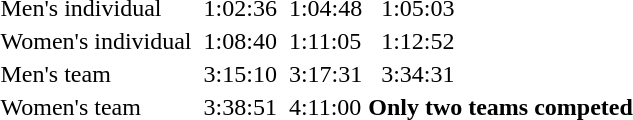<table>
<tr>
<td>Men's individual</td>
<td></td>
<td>1:02:36</td>
<td></td>
<td>1:04:48</td>
<td></td>
<td>1:05:03</td>
</tr>
<tr>
<td>Women's individual</td>
<td></td>
<td>1:08:40</td>
<td></td>
<td>1:11:05</td>
<td></td>
<td>1:12:52</td>
</tr>
<tr>
<td>Men's team</td>
<td></td>
<td>3:15:10</td>
<td></td>
<td>3:17:31</td>
<td></td>
<td>3:34:31</td>
</tr>
<tr>
<td>Women's team</td>
<td></td>
<td>3:38:51</td>
<td></td>
<td>4:11:00</td>
<th colspan=2>Only two teams competed</th>
</tr>
</table>
